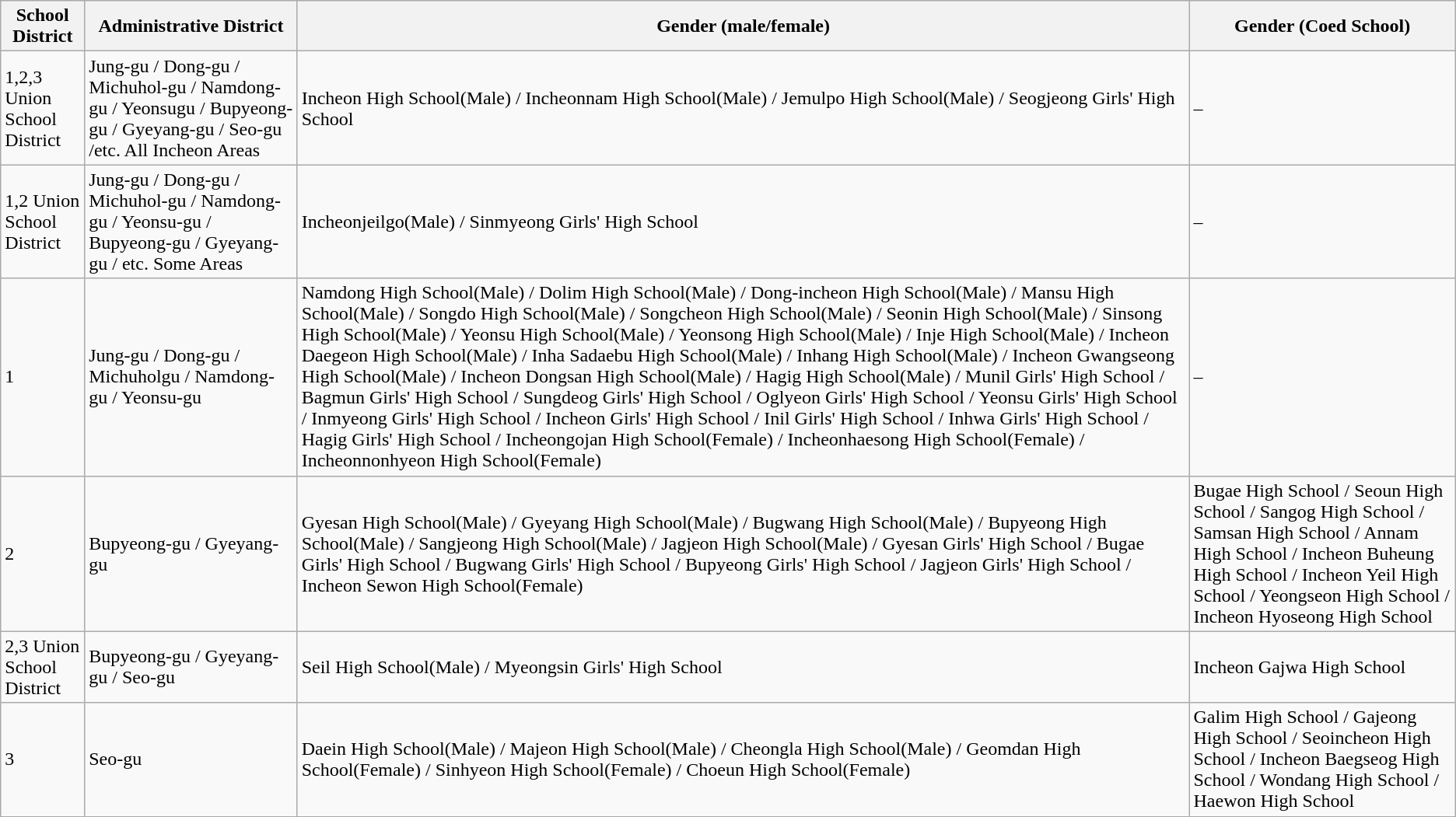<table class="wikitable">
<tr>
<th>School District</th>
<th>Administrative District</th>
<th>Gender (male/female)</th>
<th>Gender (Coed School)</th>
</tr>
<tr>
<td>1,2,3 Union School District</td>
<td>Jung-gu / Dong-gu / Michuhol-gu / Namdong-gu / Yeonsugu / Bupyeong-gu / Gyeyang-gu / Seo-gu /etc. All Incheon Areas</td>
<td>Incheon High School(Male) / Incheonnam High School(Male) / Jemulpo High School(Male) / Seogjeong Girls' High School</td>
<td>–</td>
</tr>
<tr>
<td>1,2 Union School District</td>
<td>Jung-gu / Dong-gu / Michuhol-gu / Namdong-gu / Yeonsu-gu / Bupyeong-gu / Gyeyang-gu / etc. Some Areas</td>
<td>Incheonjeilgo(Male) / Sinmyeong Girls' High School</td>
<td>–</td>
</tr>
<tr>
<td>1</td>
<td>Jung-gu / Dong-gu / Michuholgu / Namdong-gu / Yeonsu-gu</td>
<td>Namdong High School(Male) / Dolim High School(Male) / Dong-incheon High School(Male) / Mansu High School(Male) / Songdo High School(Male) / Songcheon High School(Male) / Seonin High School(Male) / Sinsong High School(Male) / Yeonsu High School(Male) / Yeonsong High School(Male) / Inje High School(Male) / Incheon Daegeon High School(Male) / Inha Sadaebu High School(Male) / Inhang High School(Male) / Incheon Gwangseong High School(Male) / Incheon Dongsan High School(Male) / Hagig High School(Male) / Munil Girls' High School / Bagmun Girls' High School / Sungdeog Girls' High School / Oglyeon Girls' High School / Yeonsu Girls' High School / Inmyeong Girls' High School / Incheon Girls' High School / Inil Girls' High School / Inhwa Girls' High School / Hagig Girls' High School / Incheongojan High School(Female) / Incheonhaesong High School(Female) / Incheonnonhyeon High School(Female)</td>
<td>–</td>
</tr>
<tr>
<td>2</td>
<td>Bupyeong-gu / Gyeyang-gu</td>
<td>Gyesan High School(Male) / Gyeyang High School(Male) / Bugwang High School(Male) / Bupyeong High School(Male) / Sangjeong High School(Male) / Jagjeon High School(Male) / Gyesan Girls' High School / Bugae Girls' High School / Bugwang Girls' High School / Bupyeong Girls' High School / Jagjeon Girls' High School / Incheon Sewon High School(Female)</td>
<td>Bugae High School / Seoun High School / Sangog High School / Samsan High School / Annam High School / Incheon Buheung High School / Incheon Yeil High School / Yeongseon High School / Incheon Hyoseong High School</td>
</tr>
<tr>
<td>2,3 Union School District</td>
<td>Bupyeong-gu / Gyeyang-gu / Seo-gu</td>
<td>Seil High School(Male) / Myeongsin Girls' High School</td>
<td>Incheon Gajwa High School</td>
</tr>
<tr>
<td>3</td>
<td>Seo-gu</td>
<td>Daein High School(Male) / Majeon High School(Male) / Cheongla High School(Male) / Geomdan High School(Female) / Sinhyeon High School(Female) / Choeun High School(Female)</td>
<td>Galim High School / Gajeong High School / Seoincheon High School / Incheon Baegseog High School / Wondang High School / Haewon High School</td>
</tr>
<tr>
</tr>
<tr align="center">
</tr>
</table>
